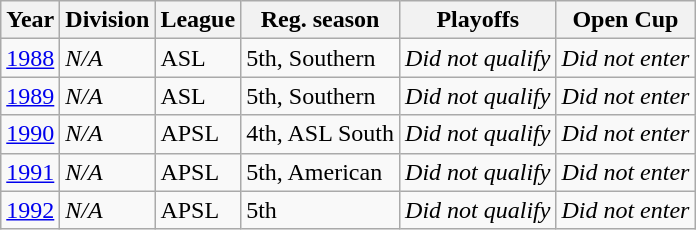<table class="wikitable">
<tr>
<th>Year</th>
<th>Division</th>
<th>League</th>
<th>Reg. season</th>
<th>Playoffs</th>
<th>Open Cup</th>
</tr>
<tr>
<td><a href='#'>1988</a></td>
<td><em>N/A</em></td>
<td>ASL</td>
<td>5th, Southern</td>
<td><em>Did not qualify</em></td>
<td><em>Did not enter</em></td>
</tr>
<tr>
<td><a href='#'>1989</a></td>
<td><em>N/A</em></td>
<td>ASL</td>
<td>5th, Southern</td>
<td><em>Did not qualify</em></td>
<td><em>Did not enter</em></td>
</tr>
<tr>
<td><a href='#'>1990</a></td>
<td><em>N/A</em></td>
<td>APSL</td>
<td>4th, ASL South</td>
<td><em>Did not qualify</em></td>
<td><em>Did not enter</em></td>
</tr>
<tr>
<td><a href='#'>1991</a></td>
<td><em>N/A</em></td>
<td>APSL</td>
<td>5th, American</td>
<td><em>Did not qualify</em></td>
<td><em>Did not enter</em></td>
</tr>
<tr>
<td><a href='#'>1992</a></td>
<td><em>N/A</em></td>
<td>APSL</td>
<td>5th</td>
<td><em>Did not qualify</em></td>
<td><em>Did not enter</em></td>
</tr>
</table>
